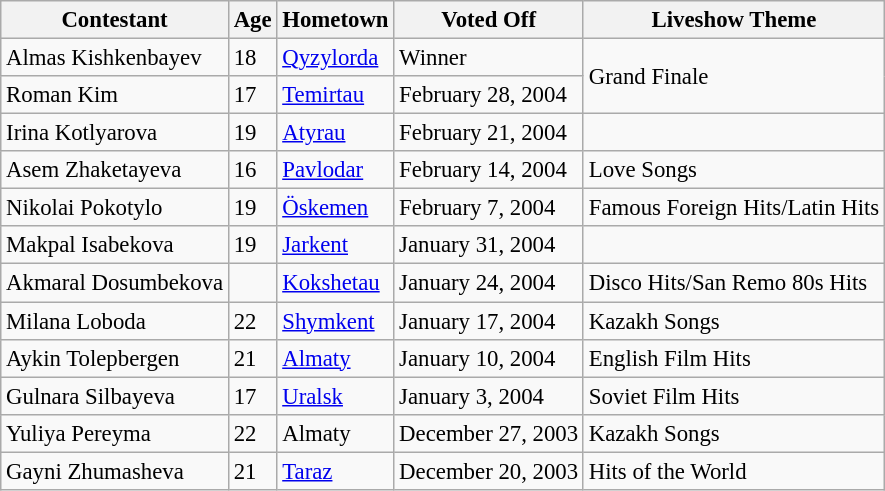<table class="wikitable" style="font-size:95%;">
<tr>
<th>Contestant</th>
<th>Age</th>
<th>Hometown</th>
<th>Voted Off</th>
<th>Liveshow Theme</th>
</tr>
<tr>
<td>Almas Kishkenbayev</td>
<td>18</td>
<td><a href='#'>Qyzylorda</a></td>
<td>Winner</td>
<td rowspan="2">Grand Finale</td>
</tr>
<tr>
<td>Roman Kim</td>
<td>17</td>
<td><a href='#'>Temirtau</a></td>
<td>February 28, 2004</td>
</tr>
<tr>
<td>Irina Kotlyarova</td>
<td>19</td>
<td><a href='#'>Atyrau</a></td>
<td>February 21, 2004</td>
<td></td>
</tr>
<tr>
<td>Asem Zhaketayeva</td>
<td>16</td>
<td><a href='#'>Pavlodar</a></td>
<td>February 14, 2004</td>
<td>Love Songs</td>
</tr>
<tr>
<td>Nikolai Pokotylo</td>
<td>19</td>
<td><a href='#'>Öskemen</a></td>
<td>February 7, 2004</td>
<td>Famous Foreign Hits/Latin Hits</td>
</tr>
<tr>
<td>Makpal Isabekova</td>
<td>19</td>
<td><a href='#'>Jarkent</a></td>
<td>January 31, 2004</td>
<td></td>
</tr>
<tr>
<td>Akmaral Dosumbekova</td>
<td></td>
<td><a href='#'>Kokshetau</a></td>
<td>January 24, 2004</td>
<td>Disco Hits/San Remo 80s Hits</td>
</tr>
<tr>
<td>Milana Loboda</td>
<td>22</td>
<td><a href='#'>Shymkent</a></td>
<td>January 17, 2004</td>
<td>Kazakh Songs</td>
</tr>
<tr>
<td>Aykin Tolepbergen</td>
<td>21</td>
<td><a href='#'>Almaty</a></td>
<td>January 10, 2004</td>
<td>English Film Hits</td>
</tr>
<tr>
<td>Gulnara Silbayeva</td>
<td>17</td>
<td><a href='#'>Uralsk</a></td>
<td>January 3, 2004</td>
<td>Soviet Film Hits</td>
</tr>
<tr>
<td>Yuliya Pereyma</td>
<td>22</td>
<td>Almaty</td>
<td>December 27, 2003</td>
<td>Kazakh Songs</td>
</tr>
<tr>
<td>Gayni Zhumasheva</td>
<td>21</td>
<td><a href='#'>Taraz</a></td>
<td>December 20, 2003</td>
<td>Hits of the World</td>
</tr>
</table>
